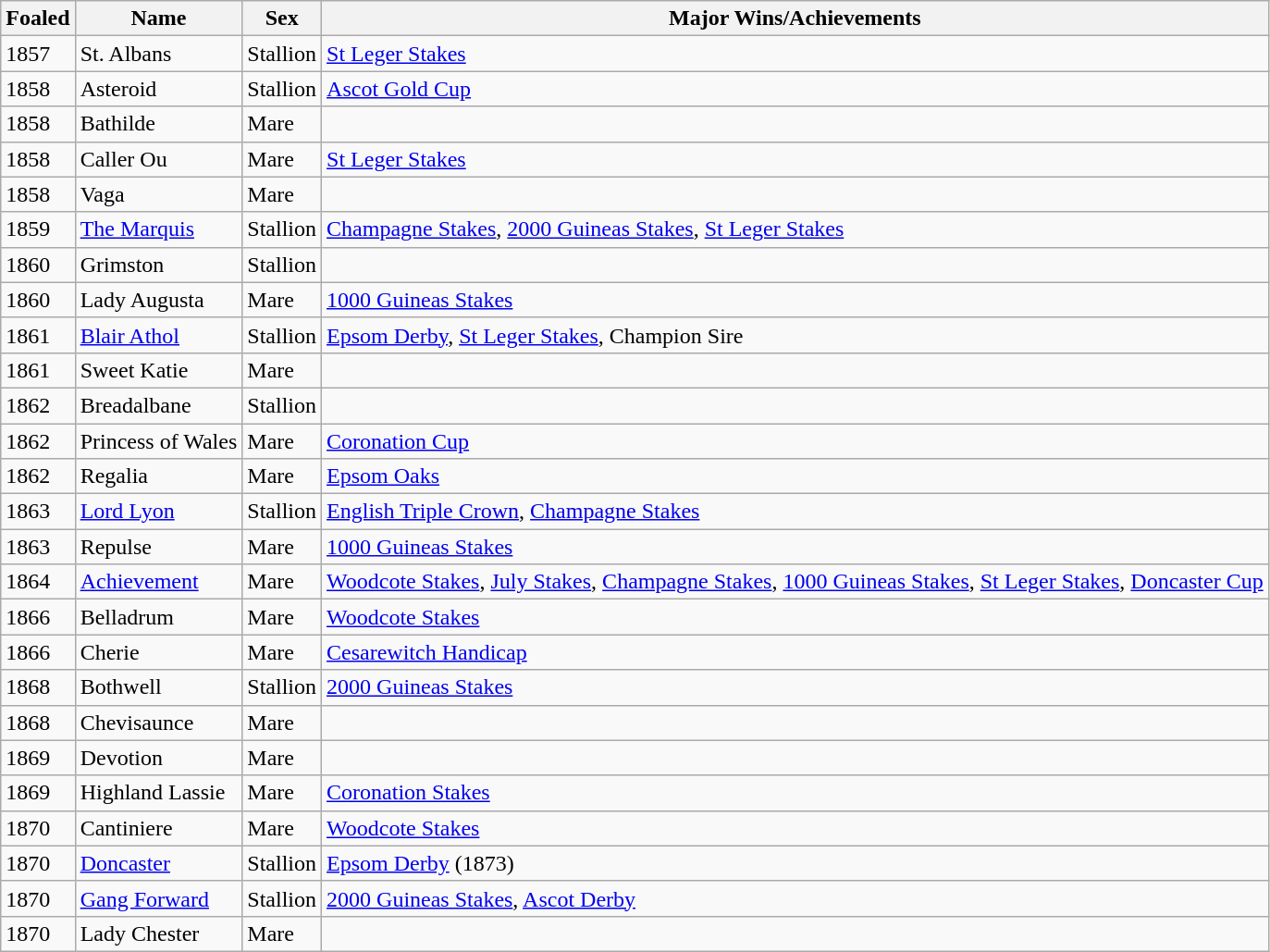<table class="wikitable">
<tr>
<th>Foaled</th>
<th>Name</th>
<th>Sex</th>
<th>Major Wins/Achievements</th>
</tr>
<tr>
<td>1857</td>
<td>St. Albans</td>
<td>Stallion</td>
<td><a href='#'>St Leger Stakes</a></td>
</tr>
<tr>
<td>1858</td>
<td>Asteroid</td>
<td>Stallion</td>
<td><a href='#'>Ascot Gold Cup</a></td>
</tr>
<tr>
<td>1858</td>
<td>Bathilde</td>
<td>Mare</td>
<td></td>
</tr>
<tr>
<td>1858</td>
<td>Caller Ou</td>
<td>Mare</td>
<td><a href='#'>St Leger Stakes</a></td>
</tr>
<tr>
<td>1858</td>
<td>Vaga</td>
<td>Mare</td>
<td></td>
</tr>
<tr>
<td>1859</td>
<td><a href='#'>The Marquis</a></td>
<td>Stallion</td>
<td><a href='#'>Champagne Stakes</a>, <a href='#'>2000 Guineas Stakes</a>, <a href='#'>St Leger Stakes</a></td>
</tr>
<tr>
<td>1860</td>
<td>Grimston</td>
<td>Stallion</td>
<td></td>
</tr>
<tr>
<td>1860</td>
<td>Lady Augusta</td>
<td>Mare</td>
<td><a href='#'>1000 Guineas Stakes</a></td>
</tr>
<tr>
<td>1861</td>
<td><a href='#'>Blair Athol</a></td>
<td>Stallion</td>
<td><a href='#'>Epsom Derby</a>, <a href='#'>St Leger Stakes</a>, Champion Sire</td>
</tr>
<tr>
<td>1861</td>
<td>Sweet Katie</td>
<td>Mare</td>
<td></td>
</tr>
<tr>
<td>1862</td>
<td>Breadalbane</td>
<td>Stallion</td>
<td></td>
</tr>
<tr>
<td>1862</td>
<td>Princess of Wales</td>
<td>Mare</td>
<td><a href='#'>Coronation Cup</a></td>
</tr>
<tr>
<td>1862</td>
<td>Regalia</td>
<td>Mare</td>
<td><a href='#'>Epsom Oaks</a></td>
</tr>
<tr>
<td>1863</td>
<td><a href='#'>Lord Lyon</a></td>
<td>Stallion</td>
<td><a href='#'>English Triple Crown</a>, <a href='#'>Champagne Stakes</a></td>
</tr>
<tr>
<td>1863</td>
<td>Repulse</td>
<td>Mare</td>
<td><a href='#'>1000 Guineas Stakes</a></td>
</tr>
<tr>
<td>1864</td>
<td><a href='#'>Achievement</a></td>
<td>Mare</td>
<td><a href='#'>Woodcote Stakes</a>, <a href='#'>July Stakes</a>, <a href='#'>Champagne Stakes</a>, <a href='#'>1000 Guineas Stakes</a>, <a href='#'>St Leger Stakes</a>, <a href='#'>Doncaster Cup</a></td>
</tr>
<tr>
<td>1866</td>
<td>Belladrum</td>
<td>Mare</td>
<td><a href='#'>Woodcote Stakes</a></td>
</tr>
<tr>
<td>1866</td>
<td>Cherie</td>
<td>Mare</td>
<td><a href='#'>Cesarewitch Handicap</a></td>
</tr>
<tr>
<td>1868</td>
<td>Bothwell</td>
<td>Stallion</td>
<td><a href='#'>2000 Guineas Stakes</a></td>
</tr>
<tr>
<td>1868</td>
<td>Chevisaunce</td>
<td>Mare</td>
<td></td>
</tr>
<tr>
<td>1869</td>
<td>Devotion</td>
<td>Mare</td>
<td></td>
</tr>
<tr>
<td>1869</td>
<td>Highland Lassie</td>
<td>Mare</td>
<td><a href='#'>Coronation Stakes</a></td>
</tr>
<tr>
<td>1870</td>
<td>Cantiniere</td>
<td>Mare</td>
<td><a href='#'>Woodcote Stakes</a></td>
</tr>
<tr>
<td>1870</td>
<td><a href='#'>Doncaster</a></td>
<td>Stallion</td>
<td><a href='#'>Epsom Derby</a> (1873)</td>
</tr>
<tr>
<td>1870</td>
<td><a href='#'>Gang Forward</a></td>
<td>Stallion</td>
<td><a href='#'>2000 Guineas Stakes</a>, <a href='#'>Ascot Derby</a></td>
</tr>
<tr>
<td>1870</td>
<td>Lady Chester</td>
<td>Mare</td>
<td></td>
</tr>
</table>
